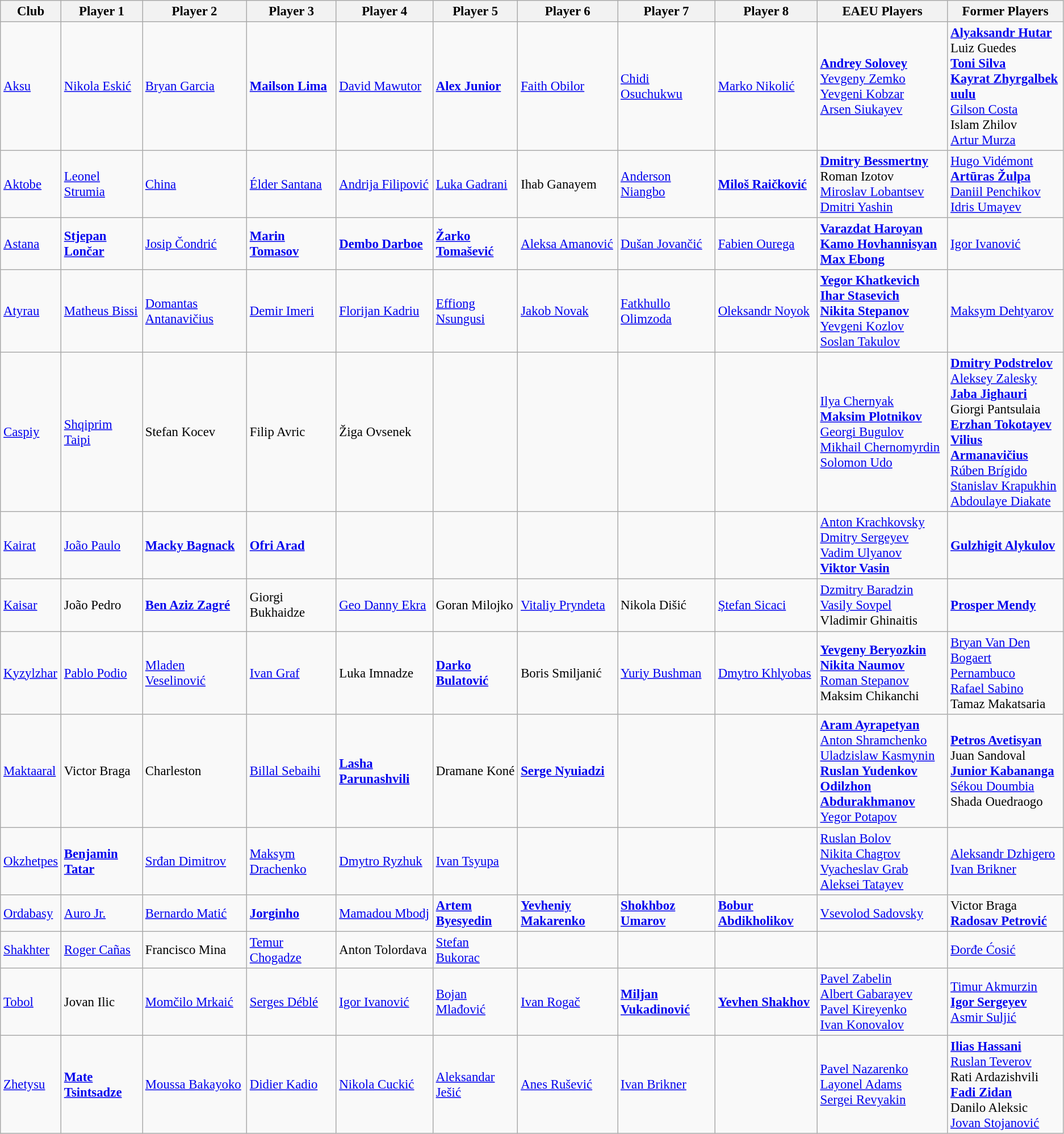<table class="wikitable" style="font-size:95%;">
<tr>
<th>Club</th>
<th>Player 1</th>
<th>Player 2</th>
<th>Player 3</th>
<th>Player 4</th>
<th>Player 5</th>
<th>Player 6</th>
<th>Player 7</th>
<th>Player 8</th>
<th>EAEU Players</th>
<th>Former Players</th>
</tr>
<tr>
<td><a href='#'>Aksu</a></td>
<td> <a href='#'>Nikola Eskić</a></td>
<td> <a href='#'>Bryan Garcia</a></td>
<td> <strong><a href='#'>Mailson Lima</a></strong></td>
<td> <a href='#'>David Mawutor</a></td>
<td> <strong><a href='#'>Alex Junior</a></strong></td>
<td> <a href='#'>Faith Obilor</a></td>
<td> <a href='#'>Chidi Osuchukwu</a></td>
<td> <a href='#'>Marko Nikolić</a></td>
<td> <strong><a href='#'>Andrey Solovey</a></strong> <br>  <a href='#'>Yevgeny Zemko</a> <br>  <a href='#'>Yevgeni Kobzar</a> <br>  <a href='#'>Arsen Siukayev</a></td>
<td> <strong><a href='#'>Alyaksandr Hutar</a></strong> <br>  Luiz Guedes <br>  <strong><a href='#'>Toni Silva</a></strong> <br>  <strong><a href='#'>Kayrat Zhyrgalbek uulu</a></strong> <br>  <a href='#'>Gilson Costa</a> <br>  Islam Zhilov <br>  <a href='#'>Artur Murza</a></td>
</tr>
<tr>
<td><a href='#'>Aktobe</a></td>
<td> <a href='#'>Leonel Strumia</a></td>
<td> <a href='#'>China</a></td>
<td> <a href='#'>Élder Santana</a></td>
<td> <a href='#'>Andrija Filipović</a></td>
<td> <a href='#'>Luka Gadrani</a></td>
<td> Ihab Ganayem</td>
<td> <a href='#'>Anderson Niangbo</a></td>
<td> <strong><a href='#'>Miloš Raičković</a></strong></td>
<td> <strong><a href='#'>Dmitry Bessmertny</a></strong> <br>  Roman Izotov <br>  <a href='#'>Miroslav Lobantsev</a> <br>  <a href='#'>Dmitri Yashin</a></td>
<td> <a href='#'>Hugo Vidémont</a> <br>  <strong><a href='#'>Artūras Žulpa</a></strong> <br>  <a href='#'>Daniil Penchikov</a> <br>  <a href='#'>Idris Umayev</a></td>
</tr>
<tr>
<td><a href='#'>Astana</a></td>
<td> <strong><a href='#'>Stjepan Lončar</a></strong></td>
<td> <a href='#'>Josip Čondrić</a></td>
<td> <strong><a href='#'>Marin Tomasov</a></strong></td>
<td> <strong><a href='#'>Dembo Darboe</a></strong></td>
<td> <strong><a href='#'>Žarko Tomašević</a></strong></td>
<td> <a href='#'>Aleksa Amanović</a></td>
<td> <a href='#'>Dušan Jovančić</a></td>
<td> <a href='#'>Fabien Ourega</a></td>
<td> <strong><a href='#'>Varazdat Haroyan</a></strong> <br>  <strong><a href='#'>Kamo Hovhannisyan</a></strong> <br>  <strong><a href='#'>Max Ebong</a></strong></td>
<td> <a href='#'>Igor Ivanović</a></td>
</tr>
<tr>
<td><a href='#'>Atyrau</a></td>
<td> <a href='#'>Matheus Bissi</a></td>
<td> <a href='#'>Domantas Antanavičius</a></td>
<td> <a href='#'>Demir Imeri</a></td>
<td> <a href='#'>Florijan Kadriu</a></td>
<td> <a href='#'>Effiong Nsungusi</a></td>
<td> <a href='#'>Jakob Novak</a></td>
<td> <a href='#'>Fatkhullo Olimzoda</a></td>
<td> <a href='#'>Oleksandr Noyok</a></td>
<td> <strong><a href='#'>Yegor Khatkevich</a></strong> <br>  <strong><a href='#'>Ihar Stasevich</a></strong> <br>  <strong><a href='#'>Nikita Stepanov</a></strong> <br>  <a href='#'>Yevgeni Kozlov</a> <br>  <a href='#'>Soslan Takulov</a></td>
<td> <a href='#'>Maksym Dehtyarov</a></td>
</tr>
<tr>
<td><a href='#'>Caspiy</a></td>
<td> <a href='#'>Shqiprim Taipi</a></td>
<td> Stefan Kocev</td>
<td> Filip Avric</td>
<td> Žiga Ovsenek</td>
<td></td>
<td></td>
<td></td>
<td></td>
<td> <a href='#'>Ilya Chernyak</a> <br>  <strong><a href='#'>Maksim Plotnikov</a></strong> <br>  <a href='#'>Georgi Bugulov</a> <br>  <a href='#'>Mikhail Chernomyrdin</a> <br>  <a href='#'>Solomon Udo</a></td>
<td> <strong><a href='#'>Dmitry Podstrelov</a></strong> <br>  <a href='#'>Aleksey Zalesky</a> <br>  <strong><a href='#'>Jaba Jighauri</a></strong> <br>  Giorgi Pantsulaia <br>  <strong><a href='#'>Erzhan Tokotayev</a></strong> <br>  <strong><a href='#'>Vilius Armanavičius</a></strong> <br>  <a href='#'>Rúben Brígido</a> <br>  <a href='#'>Stanislav Krapukhin</a> <br>  <a href='#'>Abdoulaye Diakate</a></td>
</tr>
<tr>
<td><a href='#'>Kairat</a></td>
<td> <a href='#'>João Paulo</a></td>
<td> <strong><a href='#'>Macky Bagnack</a></strong></td>
<td> <strong><a href='#'>Ofri Arad</a></strong></td>
<td></td>
<td></td>
<td></td>
<td></td>
<td></td>
<td> <a href='#'>Anton Krachkovsky</a> <br>  <a href='#'>Dmitry Sergeyev</a> <br>  <a href='#'>Vadim Ulyanov</a> <br>  <strong><a href='#'>Viktor Vasin</a></strong></td>
<td> <strong><a href='#'>Gulzhigit Alykulov</a></strong></td>
</tr>
<tr>
<td><a href='#'>Kaisar</a></td>
<td> João Pedro</td>
<td> <strong><a href='#'>Ben Aziz Zagré</a></strong></td>
<td> Giorgi Bukhaidze</td>
<td> <a href='#'>Geo Danny Ekra</a></td>
<td> Goran Milojko</td>
<td> <a href='#'>Vitaliy Pryndeta</a></td>
<td> Nikola Dišić</td>
<td> <a href='#'>Ștefan Sicaci</a></td>
<td> <a href='#'>Dzmitry Baradzin</a> <br>  <a href='#'>Vasily Sovpel</a> <br>  Vladimir Ghinaitis</td>
<td> <strong><a href='#'>Prosper Mendy</a></strong></td>
</tr>
<tr>
<td><a href='#'>Kyzylzhar</a></td>
<td> <a href='#'>Pablo Podio</a></td>
<td> <a href='#'>Mladen Veselinović</a></td>
<td> <a href='#'>Ivan Graf</a></td>
<td> Luka Imnadze</td>
<td> <strong><a href='#'>Darko Bulatović</a></strong></td>
<td> Boris Smiljanić</td>
<td> <a href='#'>Yuriy Bushman</a></td>
<td> <a href='#'>Dmytro Khlyobas</a></td>
<td> <strong><a href='#'>Yevgeny Beryozkin</a></strong> <br>  <strong><a href='#'>Nikita Naumov</a></strong> <br>  <a href='#'>Roman Stepanov</a> <br>  Maksim Chikanchi</td>
<td> <a href='#'>Bryan Van Den Bogaert</a> <br>  <a href='#'>Pernambuco</a> <br>  <a href='#'>Rafael Sabino</a> <br>  Tamaz Makatsaria</td>
</tr>
<tr>
<td><a href='#'>Maktaaral</a></td>
<td> Victor Braga</td>
<td> Charleston</td>
<td> <a href='#'>Billal Sebaihi</a></td>
<td> <strong><a href='#'>Lasha Parunashvili</a></strong></td>
<td> Dramane Koné</td>
<td> <strong><a href='#'>Serge Nyuiadzi</a></strong></td>
<td></td>
<td></td>
<td> <strong><a href='#'>Aram Ayrapetyan</a></strong> <br>  <a href='#'>Anton Shramchenko</a> <br>  <a href='#'>Uladzislaw Kasmynin</a> <br>  <strong><a href='#'>Ruslan Yudenkov</a></strong> <br>  <strong><a href='#'>Odilzhon Abdurakhmanov</a></strong> <br>  <a href='#'>Yegor Potapov</a></td>
<td> <strong><a href='#'>Petros Avetisyan</a></strong> <br>  Juan Sandoval <br>  <strong><a href='#'>Junior Kabananga</a></strong> <br>  <a href='#'>Sékou Doumbia</a> <br>  Shada Ouedraogo</td>
</tr>
<tr>
<td><a href='#'>Okzhetpes</a></td>
<td> <strong><a href='#'>Benjamin Tatar</a></strong></td>
<td> <a href='#'>Srđan Dimitrov</a></td>
<td> <a href='#'>Maksym Drachenko</a></td>
<td> <a href='#'>Dmytro Ryzhuk</a></td>
<td> <a href='#'>Ivan Tsyupa</a></td>
<td></td>
<td></td>
<td></td>
<td> <a href='#'>Ruslan Bolov</a> <br>  <a href='#'>Nikita Chagrov</a> <br>  <a href='#'>Vyacheslav Grab</a> <br>  <a href='#'>Aleksei Tatayev</a></td>
<td> <a href='#'>Aleksandr Dzhigero</a> <br>  <a href='#'>Ivan Brikner</a></td>
</tr>
<tr>
<td><a href='#'>Ordabasy</a></td>
<td> <a href='#'>Auro Jr.</a></td>
<td> <a href='#'>Bernardo Matić</a></td>
<td> <strong><a href='#'>Jorginho</a></strong></td>
<td> <a href='#'>Mamadou Mbodj</a></td>
<td> <strong><a href='#'>Artem Byesyedin</a></strong></td>
<td> <strong><a href='#'>Yevheniy Makarenko</a></strong></td>
<td> <strong><a href='#'>Shokhboz Umarov</a></strong></td>
<td> <strong><a href='#'>Bobur Abdikholikov</a></strong></td>
<td> <a href='#'>Vsevolod Sadovsky</a></td>
<td> Victor Braga <br>  <strong><a href='#'>Radosav Petrović</a></strong></td>
</tr>
<tr>
<td><a href='#'>Shakhter</a></td>
<td> <a href='#'>Roger Cañas</a></td>
<td> Francisco Mina</td>
<td> <a href='#'>Temur Chogadze</a></td>
<td> Anton Tolordava</td>
<td> <a href='#'>Stefan Bukorac</a></td>
<td></td>
<td></td>
<td></td>
<td></td>
<td> <a href='#'>Đorđe Ćosić</a></td>
</tr>
<tr>
<td><a href='#'>Tobol</a></td>
<td> Jovan Ilic</td>
<td> <a href='#'>Momčilo Mrkaić</a></td>
<td> <a href='#'>Serges Déblé</a></td>
<td> <a href='#'>Igor Ivanović</a></td>
<td> <a href='#'>Bojan Mlađović</a></td>
<td> <a href='#'>Ivan Rogač</a></td>
<td> <strong><a href='#'>Miljan Vukadinović</a></strong></td>
<td> <strong><a href='#'>Yevhen Shakhov</a></strong></td>
<td> <a href='#'>Pavel Zabelin</a> <br>  <a href='#'>Albert Gabarayev</a> <br>  <a href='#'>Pavel Kireyenko</a> <br>  <a href='#'>Ivan Konovalov</a></td>
<td> <a href='#'>Timur Akmurzin</a> <br>  <strong><a href='#'>Igor Sergeyev</a></strong> <br>  <a href='#'>Asmir Suljić</a></td>
</tr>
<tr>
<td><a href='#'>Zhetysu</a></td>
<td> <strong><a href='#'>Mate Tsintsadze</a></strong></td>
<td> <a href='#'>Moussa Bakayoko</a></td>
<td> <a href='#'>Didier Kadio</a></td>
<td> <a href='#'>Nikola Cuckić</a></td>
<td> <a href='#'>Aleksandar Ješić</a></td>
<td> <a href='#'>Anes Rušević</a></td>
<td> <a href='#'>Ivan Brikner</a></td>
<td></td>
<td> <a href='#'>Pavel Nazarenko</a> <br>  <a href='#'>Layonel Adams</a> <br>  <a href='#'>Sergei Revyakin</a></td>
<td> <strong><a href='#'>Ilias Hassani</a></strong> <br>  <a href='#'>Ruslan Teverov</a> <br>  Rati Ardazishvili <br>  <strong><a href='#'>Fadi Zidan</a></strong> <br>  Danilo Aleksic <br>  <a href='#'>Jovan Stojanović</a></td>
</tr>
</table>
